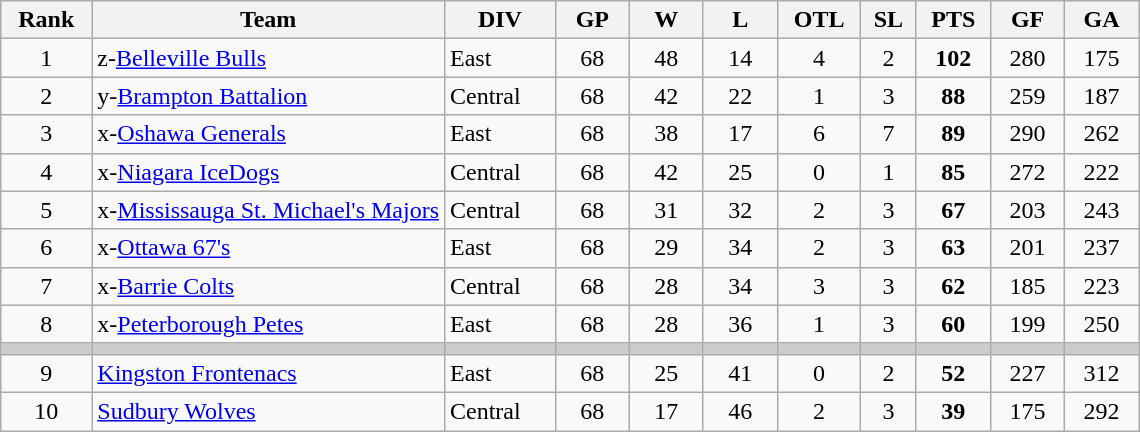<table class="wikitable sortable" style="text-align:center">
<tr>
<th>Rank</th>
<th width="31%">Team</th>
<th>DIV</th>
<th width="6.5%">GP</th>
<th width="6.5%">W</th>
<th width="6.5%">L</th>
<th>OTL</th>
<th>SL</th>
<th>PTS</th>
<th width="6.5%">GF</th>
<th width="6.5%">GA</th>
</tr>
<tr>
<td>1</td>
<td align=left>z-<a href='#'>Belleville Bulls</a></td>
<td align=left>East</td>
<td>68</td>
<td>48</td>
<td>14</td>
<td>4</td>
<td>2</td>
<td><strong>102</strong></td>
<td>280</td>
<td>175</td>
</tr>
<tr>
<td>2</td>
<td align=left>y-<a href='#'>Brampton Battalion</a></td>
<td align=left>Central</td>
<td>68</td>
<td>42</td>
<td>22</td>
<td>1</td>
<td>3</td>
<td><strong>88</strong></td>
<td>259</td>
<td>187</td>
</tr>
<tr>
<td>3</td>
<td align=left>x-<a href='#'>Oshawa Generals</a></td>
<td align=left>East</td>
<td>68</td>
<td>38</td>
<td>17</td>
<td>6</td>
<td>7</td>
<td><strong>89</strong></td>
<td>290</td>
<td>262</td>
</tr>
<tr>
<td>4</td>
<td align=left>x-<a href='#'>Niagara IceDogs</a></td>
<td align=left>Central</td>
<td>68</td>
<td>42</td>
<td>25</td>
<td>0</td>
<td>1</td>
<td><strong>85</strong></td>
<td>272</td>
<td>222</td>
</tr>
<tr>
<td>5</td>
<td align=left>x-<a href='#'>Mississauga St. Michael's Majors</a></td>
<td align=left>Central</td>
<td>68</td>
<td>31</td>
<td>32</td>
<td>2</td>
<td>3</td>
<td><strong>67</strong></td>
<td>203</td>
<td>243</td>
</tr>
<tr>
<td>6</td>
<td align=left>x-<a href='#'>Ottawa 67's</a></td>
<td align=left>East</td>
<td>68</td>
<td>29</td>
<td>34</td>
<td>2</td>
<td>3</td>
<td><strong>63</strong></td>
<td>201</td>
<td>237</td>
</tr>
<tr>
<td>7</td>
<td align=left>x-<a href='#'>Barrie Colts</a></td>
<td align=left>Central</td>
<td>68</td>
<td>28</td>
<td>34</td>
<td>3</td>
<td>3</td>
<td><strong>62</strong></td>
<td>185</td>
<td>223</td>
</tr>
<tr>
<td>8</td>
<td align=left>x-<a href='#'>Peterborough Petes</a></td>
<td align=left>East</td>
<td>68</td>
<td>28</td>
<td>36</td>
<td>1</td>
<td>3</td>
<td><strong>60</strong></td>
<td>199</td>
<td>250</td>
</tr>
<tr style="background-color:#cccccc;">
<td></td>
<td></td>
<td></td>
<td></td>
<td></td>
<td></td>
<td></td>
<td></td>
<td></td>
<td></td>
<td></td>
</tr>
<tr>
<td>9</td>
<td align=left><a href='#'>Kingston Frontenacs</a></td>
<td align=left>East</td>
<td>68</td>
<td>25</td>
<td>41</td>
<td>0</td>
<td>2</td>
<td><strong>52</strong></td>
<td>227</td>
<td>312</td>
</tr>
<tr>
<td>10</td>
<td align=left><a href='#'>Sudbury Wolves</a></td>
<td align=left>Central</td>
<td>68</td>
<td>17</td>
<td>46</td>
<td>2</td>
<td>3</td>
<td><strong>39</strong></td>
<td>175</td>
<td>292</td>
</tr>
</table>
